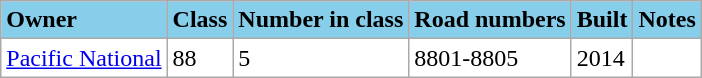<table class="wikitable sortable">
<tr style="background:#87CEEB;">
<td><strong>Owner</strong></td>
<td><strong>Class</strong></td>
<td><strong>Number in class</strong></td>
<td><strong>Road numbers</strong></td>
<td><strong>Built</strong></td>
<td><strong>Notes</strong></td>
</tr>
<tr style="background:#FFFFFF;">
<td><a href='#'>Pacific National</a></td>
<td>88</td>
<td>5</td>
<td>8801-8805</td>
<td>2014</td>
<td></td>
</tr>
</table>
